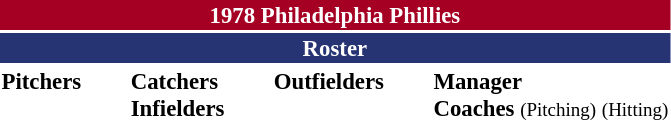<table class="toccolours" style="font-size: 95%;">
<tr>
<th colspan="10" style="background-color: #A50024; color: white; text-align: center;">1978 Philadelphia Phillies</th>
</tr>
<tr>
<td colspan="10" style="background-color: #263473; color: white; text-align: center;"><strong>Roster</strong></td>
</tr>
<tr>
<td valign="top"><strong>Pitchers</strong><br>













</td>
<td width="25px"></td>
<td valign="top"><strong>Catchers</strong><br>



<strong>Infielders</strong>










</td>
<td width="25px"></td>
<td valign="top"><strong>Outfielders</strong><br>





</td>
<td width="25px"></td>
<td valign="top"><strong>Manager</strong><br>
<strong>Coaches</strong>


 <small>(Pitching)</small>
 <small>(Hitting)</small>
</td>
</tr>
<tr>
</tr>
</table>
